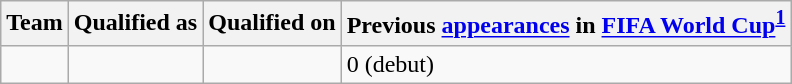<table class="wikitable sortable">
<tr>
<th>Team</th>
<th>Qualified as</th>
<th>Qualified on</th>
<th data-sort-type="number">Previous <a href='#'>appearances</a> in <a href='#'>FIFA World Cup</a><sup><strong><a href='#'>1</a></strong></sup></th>
</tr>
<tr>
<td></td>
<td></td>
<td></td>
<td>0 (debut)</td>
</tr>
</table>
